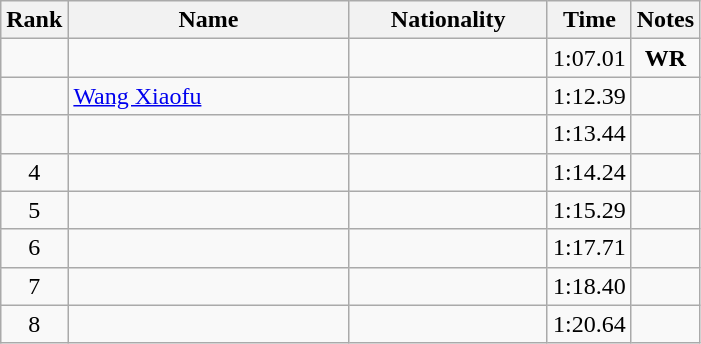<table class="wikitable sortable" style="text-align:center">
<tr>
<th>Rank</th>
<th style="width:180px">Name</th>
<th style="width:125px">Nationality</th>
<th>Time</th>
<th>Notes</th>
</tr>
<tr>
<td></td>
<td style="text-align:left;"></td>
<td style="text-align:left;"></td>
<td>1:07.01</td>
<td><strong>WR</strong></td>
</tr>
<tr>
<td></td>
<td style="text-align:left;"><a href='#'>Wang Xiaofu</a></td>
<td style="text-align:left;"></td>
<td>1:12.39</td>
<td></td>
</tr>
<tr>
<td></td>
<td style="text-align:left;"></td>
<td style="text-align:left;"></td>
<td>1:13.44</td>
<td></td>
</tr>
<tr>
<td>4</td>
<td style="text-align:left;"></td>
<td style="text-align:left;"></td>
<td>1:14.24</td>
<td></td>
</tr>
<tr>
<td>5</td>
<td style="text-align:left;"></td>
<td style="text-align:left;"></td>
<td>1:15.29</td>
<td></td>
</tr>
<tr>
<td>6</td>
<td style="text-align:left;"></td>
<td style="text-align:left;"></td>
<td>1:17.71</td>
<td></td>
</tr>
<tr>
<td>7</td>
<td style="text-align:left;"></td>
<td style="text-align:left;"></td>
<td>1:18.40</td>
<td></td>
</tr>
<tr>
<td>8</td>
<td style="text-align:left;"></td>
<td style="text-align:left;"></td>
<td>1:20.64</td>
<td></td>
</tr>
</table>
